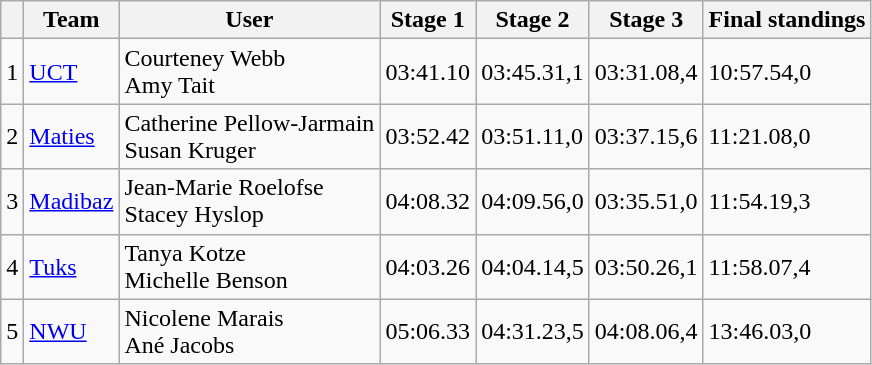<table class="wikitable">
<tr>
<th></th>
<th>Team</th>
<th>User</th>
<th>Stage 1 </th>
<th>Stage 2</th>
<th>Stage 3 </th>
<th>Final standings</th>
</tr>
<tr>
<td>1</td>
<td><a href='#'>UCT</a></td>
<td>Courteney Webb <br>Amy Tait</td>
<td>03:41.10</td>
<td>03:45.31,1</td>
<td>03:31.08,4</td>
<td>10:57.54,0</td>
</tr>
<tr>
<td>2</td>
<td><a href='#'>Maties</a></td>
<td>Catherine Pellow-Jarmain<br>Susan Kruger</td>
<td>03:52.42</td>
<td>03:51.11,0</td>
<td>03:37.15,6</td>
<td>11:21.08,0</td>
</tr>
<tr>
<td>3</td>
<td><a href='#'>Madibaz</a></td>
<td>Jean-Marie Roelofse<br>Stacey Hyslop</td>
<td>04:08.32</td>
<td>04:09.56,0</td>
<td>03:35.51,0</td>
<td>11:54.19,3</td>
</tr>
<tr>
<td>4</td>
<td><a href='#'>Tuks</a></td>
<td>Tanya Kotze<br>Michelle Benson</td>
<td>04:03.26</td>
<td>04:04.14,5</td>
<td>03:50.26,1</td>
<td>11:58.07,4</td>
</tr>
<tr>
<td>5</td>
<td><a href='#'>NWU</a></td>
<td>Nicolene Marais<br>Ané Jacobs</td>
<td>05:06.33</td>
<td>04:31.23,5</td>
<td>04:08.06,4</td>
<td>13:46.03,0</td>
</tr>
</table>
